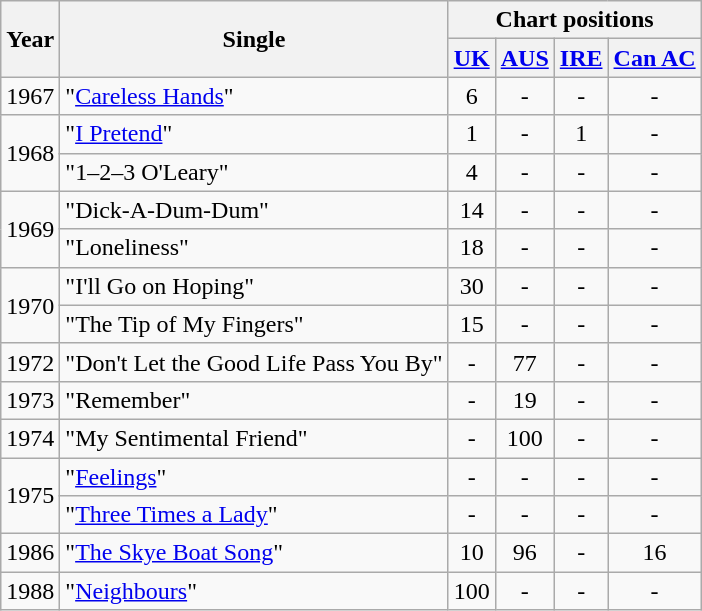<table class="wikitable" style="text-align: center">
<tr>
<th rowspan="2">Year</th>
<th rowspan="2">Single</th>
<th colspan="4">Chart positions</th>
</tr>
<tr>
<th><a href='#'>UK</a></th>
<th><a href='#'>AUS</a></th>
<th><a href='#'>IRE</a></th>
<th><a href='#'>Can AC</a></th>
</tr>
<tr>
<td>1967</td>
<td align="left">"<a href='#'>Careless Hands</a>"</td>
<td style="text-align:center;">6</td>
<td style="text-align:center;">-</td>
<td style="text-align:center;">-</td>
<td style="text-align:center;">-</td>
</tr>
<tr>
<td rowspan=2>1968</td>
<td align="left">"<a href='#'>I Pretend</a>"</td>
<td style="text-align:center;">1</td>
<td style="text-align:center;">-</td>
<td style="text-align:center;">1</td>
<td style="text-align:center;">-</td>
</tr>
<tr>
<td align="left">"1–2–3 O'Leary"</td>
<td style="text-align:center;">4</td>
<td style="text-align:center;">-</td>
<td style="text-align:center;">-</td>
<td style="text-align:center;">-</td>
</tr>
<tr>
<td rowspan=2>1969</td>
<td align="left">"Dick-A-Dum-Dum"</td>
<td style="text-align:center;">14</td>
<td style="text-align:center;">-</td>
<td style="text-align:center;">-</td>
<td style="text-align:center;">-</td>
</tr>
<tr>
<td align="left">"Loneliness"</td>
<td style="text-align:center;">18</td>
<td style="text-align:center;">-</td>
<td style="text-align:center;">-</td>
<td style="text-align:center;">-</td>
</tr>
<tr>
<td rowspan=2>1970</td>
<td align="left">"I'll Go on Hoping"</td>
<td style="text-align:center;">30</td>
<td style="text-align:center;">-</td>
<td style="text-align:center;">-</td>
<td style="text-align:center;">-</td>
</tr>
<tr>
<td align="left">"The Tip of My Fingers"</td>
<td style="text-align:center;">15</td>
<td style="text-align:center;">-</td>
<td style="text-align:center;">-</td>
<td style="text-align:center;">-</td>
</tr>
<tr>
<td>1972</td>
<td align="left">"Don't Let the Good Life Pass You By"</td>
<td style="text-align:center;">-</td>
<td style="text-align:center;">77</td>
<td style="text-align:center;">-</td>
<td style="text-align:center;">-</td>
</tr>
<tr>
<td>1973</td>
<td align="left">"Remember"</td>
<td style="text-align:center;">-</td>
<td style="text-align:center;">19</td>
<td style="text-align:center;">-</td>
<td style="text-align:center;">-</td>
</tr>
<tr>
<td>1974</td>
<td align="left">"My Sentimental Friend"</td>
<td style="text-align:center;">-</td>
<td style="text-align:center;">100</td>
<td style="text-align:center;">-</td>
<td style="text-align:center;">-</td>
</tr>
<tr>
<td rowspan=2>1975</td>
<td align="left">"<a href='#'>Feelings</a>"</td>
<td style="text-align:center;">-</td>
<td style="text-align:center;">-</td>
<td style="text-align:center;">-</td>
<td style="text-align:center;">-</td>
</tr>
<tr>
<td align="left">"<a href='#'>Three Times a Lady</a>"</td>
<td style="text-align:center;">-</td>
<td style="text-align:center;">-</td>
<td style="text-align:center;">-</td>
<td style="text-align:center;">-</td>
</tr>
<tr>
<td>1986</td>
<td align="left">"<a href='#'>The Skye Boat Song</a>"</td>
<td style="text-align:center;">10</td>
<td style="text-align:center;">96</td>
<td style="text-align:center;">-</td>
<td style="text-align:center;">16</td>
</tr>
<tr>
<td>1988</td>
<td align="left">"<a href='#'>Neighbours</a>"</td>
<td style="text-align:center;">100</td>
<td style="text-align:center;">-</td>
<td style="text-align:center;">-</td>
<td style="text-align:center;">-</td>
</tr>
</table>
